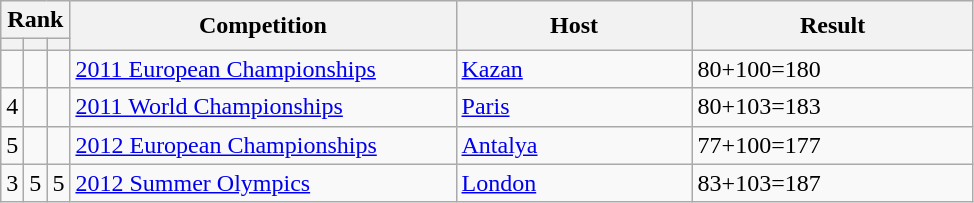<table class="wikitable">
<tr>
<th colspan=3>Rank</th>
<th rowspan=2 width=250>Competition</th>
<th rowspan=2 width=150>Host</th>
<th rowspan=2 width=180>Result</th>
</tr>
<tr>
<th></th>
<th></th>
<th></th>
</tr>
<tr>
<td></td>
<td></td>
<td></td>
<td><a href='#'>2011 European Championships</a></td>
<td> <a href='#'>Kazan</a></td>
<td>80+100=180</td>
</tr>
<tr>
<td>4</td>
<td></td>
<td></td>
<td><a href='#'>2011 World Championships</a></td>
<td> <a href='#'>Paris</a></td>
<td>80+103=183</td>
</tr>
<tr>
<td>5</td>
<td></td>
<td></td>
<td><a href='#'>2012 European Championships</a></td>
<td> <a href='#'>Antalya</a></td>
<td>77+100=177</td>
</tr>
<tr>
<td>3</td>
<td>5</td>
<td>5</td>
<td><a href='#'>2012 Summer Olympics</a></td>
<td> <a href='#'>London</a></td>
<td>83+103=187</td>
</tr>
</table>
